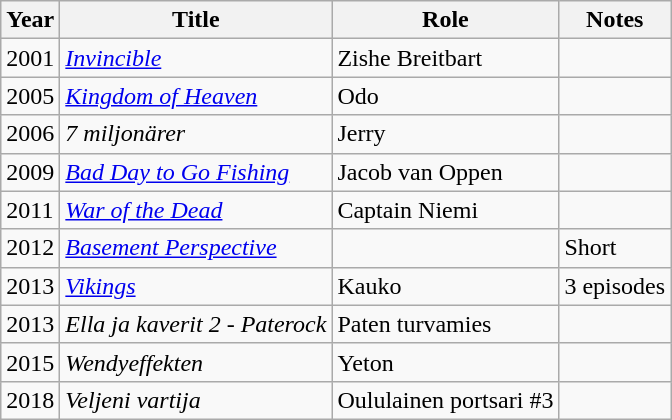<table class="wikitable">
<tr>
<th>Year</th>
<th>Title</th>
<th>Role</th>
<th>Notes</th>
</tr>
<tr>
<td>2001</td>
<td><em><a href='#'>Invincible</a></em></td>
<td>Zishe Breitbart</td>
<td></td>
</tr>
<tr>
<td>2005</td>
<td><em><a href='#'>Kingdom of Heaven</a></em></td>
<td>Odo</td>
<td></td>
</tr>
<tr>
<td>2006</td>
<td><em>7 miljonärer</em></td>
<td>Jerry</td>
<td></td>
</tr>
<tr>
<td>2009</td>
<td><em><a href='#'>Bad Day to Go Fishing</a></em></td>
<td>Jacob van Oppen</td>
<td></td>
</tr>
<tr>
<td>2011</td>
<td><em><a href='#'>War of the Dead</a></em></td>
<td>Captain Niemi</td>
<td></td>
</tr>
<tr>
<td>2012</td>
<td><em><a href='#'>Basement Perspective</a></em></td>
<td></td>
<td>Short</td>
</tr>
<tr>
<td>2013</td>
<td><em><a href='#'>Vikings</a></em></td>
<td>Kauko</td>
<td>3 episodes</td>
</tr>
<tr>
<td>2013</td>
<td><em>Ella ja kaverit 2 - Paterock</em></td>
<td>Paten turvamies</td>
<td></td>
</tr>
<tr>
<td>2015</td>
<td><em>Wendyeffekten</em></td>
<td>Yeton</td>
<td></td>
</tr>
<tr>
<td>2018</td>
<td><em>Veljeni vartija</em></td>
<td>Oululainen portsari #3</td>
<td></td>
</tr>
</table>
